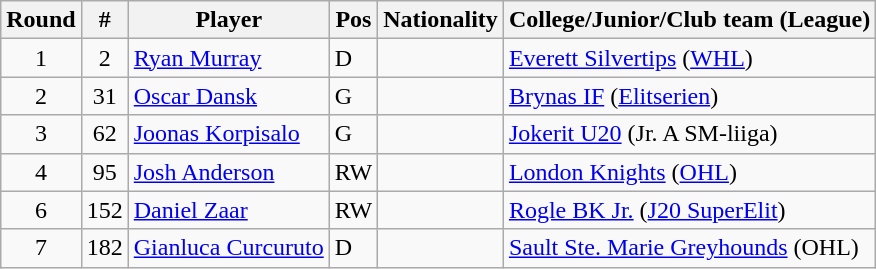<table class="wikitable">
<tr>
<th>Round</th>
<th>#</th>
<th>Player</th>
<th>Pos</th>
<th>Nationality</th>
<th>College/Junior/Club team (League)</th>
</tr>
<tr>
<td style="text-align:center">1</td>
<td style="text-align:center">2</td>
<td><a href='#'>Ryan Murray</a></td>
<td>D</td>
<td></td>
<td><a href='#'>Everett Silvertips</a> (<a href='#'>WHL</a>)</td>
</tr>
<tr>
<td style="text-align:center">2</td>
<td style="text-align:center">31</td>
<td><a href='#'>Oscar Dansk</a></td>
<td>G</td>
<td></td>
<td><a href='#'>Brynas IF</a> (<a href='#'>Elitserien</a>)</td>
</tr>
<tr>
<td style="text-align:center">3</td>
<td style="text-align:center">62</td>
<td><a href='#'>Joonas Korpisalo</a></td>
<td>G</td>
<td></td>
<td><a href='#'>Jokerit U20</a> (Jr. A SM-liiga)</td>
</tr>
<tr>
<td style="text-align:center">4</td>
<td style="text-align:center">95</td>
<td><a href='#'>Josh Anderson</a></td>
<td>RW</td>
<td></td>
<td><a href='#'>London Knights</a> (<a href='#'>OHL</a>)</td>
</tr>
<tr>
<td style="text-align:center">6</td>
<td style="text-align:center">152</td>
<td><a href='#'>Daniel Zaar</a></td>
<td>RW</td>
<td></td>
<td><a href='#'>Rogle BK Jr.</a> (<a href='#'>J20 SuperElit</a>)</td>
</tr>
<tr>
<td style="text-align:center">7</td>
<td style="text-align:center">182</td>
<td><a href='#'>Gianluca Curcuruto</a></td>
<td>D</td>
<td></td>
<td><a href='#'>Sault Ste. Marie Greyhounds</a> (OHL)</td>
</tr>
</table>
